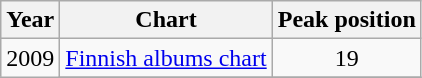<table class="wikitable">
<tr>
<th>Year</th>
<th>Chart</th>
<th>Peak position</th>
</tr>
<tr>
<td rowspan="7">2009</td>
<td><a href='#'>Finnish albums chart</a></td>
<td align="center">19</td>
</tr>
<tr>
</tr>
</table>
